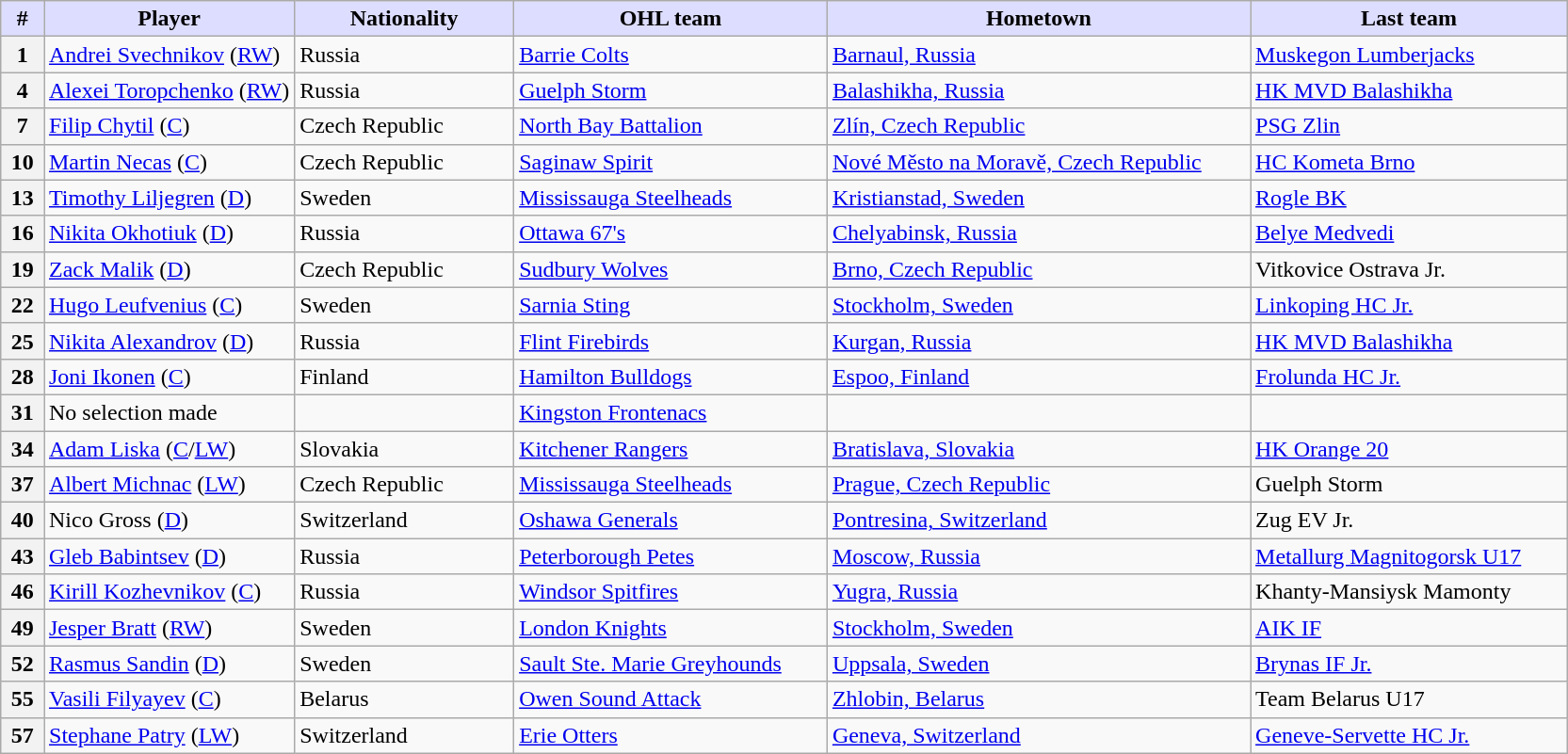<table class="wikitable">
<tr>
<th style="background:#ddf; width:2.75%;">#</th>
<th style="background:#ddf; width:16.0%;">Player</th>
<th style="background:#ddf; width:14.0%;">Nationality</th>
<th style="background:#ddf; width:20.0%;">OHL team</th>
<th style="background:#ddf; width:27.0%;">Hometown</th>
<th style="background:#ddf; width:100.0%;">Last team</th>
</tr>
<tr>
<th>1</th>
<td><a href='#'>Andrei Svechnikov</a> (<a href='#'>RW</a>)</td>
<td> Russia</td>
<td><a href='#'>Barrie Colts</a></td>
<td><a href='#'>Barnaul, Russia</a></td>
<td><a href='#'>Muskegon Lumberjacks</a></td>
</tr>
<tr>
<th>4</th>
<td><a href='#'>Alexei Toropchenko</a> (<a href='#'>RW</a>)</td>
<td> Russia</td>
<td><a href='#'>Guelph Storm</a></td>
<td><a href='#'>Balashikha, Russia</a></td>
<td><a href='#'>HK MVD Balashikha</a></td>
</tr>
<tr>
<th>7</th>
<td><a href='#'>Filip Chytil</a> (<a href='#'>C</a>)</td>
<td> Czech Republic</td>
<td><a href='#'>North Bay Battalion</a></td>
<td><a href='#'>Zlín, Czech Republic</a></td>
<td><a href='#'>PSG Zlin</a></td>
</tr>
<tr>
<th>10</th>
<td><a href='#'>Martin Necas</a> (<a href='#'>C</a>)</td>
<td> Czech Republic</td>
<td><a href='#'>Saginaw Spirit</a></td>
<td><a href='#'>Nové Město na Moravě, Czech Republic</a></td>
<td><a href='#'>HC Kometa Brno</a></td>
</tr>
<tr>
<th>13</th>
<td><a href='#'>Timothy Liljegren</a> (<a href='#'>D</a>)</td>
<td> Sweden</td>
<td><a href='#'>Mississauga Steelheads</a></td>
<td><a href='#'>Kristianstad, Sweden</a></td>
<td><a href='#'>Rogle BK</a></td>
</tr>
<tr>
<th>16</th>
<td><a href='#'>Nikita Okhotiuk</a> (<a href='#'>D</a>)</td>
<td> Russia</td>
<td><a href='#'>Ottawa 67's</a></td>
<td><a href='#'>Chelyabinsk, Russia</a></td>
<td><a href='#'>Belye Medvedi</a></td>
</tr>
<tr>
<th>19</th>
<td><a href='#'>Zack Malik</a> (<a href='#'>D</a>)</td>
<td> Czech Republic</td>
<td><a href='#'>Sudbury Wolves</a></td>
<td><a href='#'>Brno, Czech Republic</a></td>
<td>Vitkovice Ostrava Jr.</td>
</tr>
<tr>
<th>22</th>
<td><a href='#'>Hugo Leufvenius</a> (<a href='#'>C</a>)</td>
<td> Sweden</td>
<td><a href='#'>Sarnia Sting</a></td>
<td><a href='#'>Stockholm, Sweden</a></td>
<td><a href='#'>Linkoping HC Jr.</a></td>
</tr>
<tr>
<th>25</th>
<td><a href='#'>Nikita Alexandrov</a> (<a href='#'>D</a>)</td>
<td> Russia</td>
<td><a href='#'>Flint Firebirds</a></td>
<td><a href='#'>Kurgan, Russia</a></td>
<td><a href='#'>HK MVD Balashikha</a></td>
</tr>
<tr>
<th>28</th>
<td><a href='#'>Joni Ikonen</a> (<a href='#'>C</a>)</td>
<td> Finland</td>
<td><a href='#'>Hamilton Bulldogs</a></td>
<td><a href='#'>Espoo, Finland</a></td>
<td><a href='#'>Frolunda HC Jr.</a></td>
</tr>
<tr>
<th>31</th>
<td>No selection made</td>
<td></td>
<td><a href='#'>Kingston Frontenacs</a></td>
<td></td>
<td></td>
</tr>
<tr>
<th>34</th>
<td><a href='#'>Adam Liska</a> (<a href='#'>C</a>/<a href='#'>LW</a>)</td>
<td> Slovakia</td>
<td><a href='#'>Kitchener Rangers</a></td>
<td><a href='#'>Bratislava, Slovakia</a></td>
<td><a href='#'>HK Orange 20</a></td>
</tr>
<tr>
<th>37</th>
<td><a href='#'>Albert Michnac</a> (<a href='#'>LW</a>)</td>
<td> Czech Republic</td>
<td><a href='#'>Mississauga Steelheads</a></td>
<td><a href='#'>Prague, Czech Republic</a></td>
<td>Guelph Storm</td>
</tr>
<tr>
<th>40</th>
<td>Nico Gross (<a href='#'>D</a>)</td>
<td> Switzerland</td>
<td><a href='#'>Oshawa Generals</a></td>
<td><a href='#'>Pontresina, Switzerland</a></td>
<td>Zug EV Jr.</td>
</tr>
<tr>
<th>43</th>
<td><a href='#'>Gleb Babintsev</a> (<a href='#'>D</a>)</td>
<td> Russia</td>
<td><a href='#'>Peterborough Petes</a></td>
<td><a href='#'>Moscow, Russia</a></td>
<td><a href='#'> Metallurg Magnitogorsk U17</a></td>
</tr>
<tr>
<th>46</th>
<td><a href='#'>Kirill Kozhevnikov</a> (<a href='#'>C</a>)</td>
<td> Russia</td>
<td><a href='#'>Windsor Spitfires</a></td>
<td><a href='#'>Yugra, Russia</a></td>
<td>Khanty-Mansiysk Mamonty</td>
</tr>
<tr>
<th>49</th>
<td><a href='#'>Jesper Bratt</a> (<a href='#'>RW</a>)</td>
<td> Sweden</td>
<td><a href='#'>London Knights</a></td>
<td><a href='#'>Stockholm, Sweden</a></td>
<td><a href='#'>AIK IF</a></td>
</tr>
<tr>
<th>52</th>
<td><a href='#'>Rasmus Sandin</a> (<a href='#'>D</a>)</td>
<td> Sweden</td>
<td><a href='#'>Sault Ste. Marie Greyhounds</a></td>
<td><a href='#'>Uppsala, Sweden</a></td>
<td><a href='#'>Brynas IF Jr.</a></td>
</tr>
<tr>
<th>55</th>
<td><a href='#'>Vasili Filyayev</a> (<a href='#'>C</a>)</td>
<td> Belarus</td>
<td><a href='#'>Owen Sound Attack</a></td>
<td><a href='#'>Zhlobin, Belarus</a></td>
<td>Team Belarus U17</td>
</tr>
<tr>
<th>57</th>
<td><a href='#'>Stephane Patry</a> (<a href='#'>LW</a>)</td>
<td> Switzerland</td>
<td><a href='#'>Erie Otters</a></td>
<td><a href='#'>Geneva, Switzerland</a></td>
<td><a href='#'>Geneve-Servette HC Jr.</a></td>
</tr>
</table>
